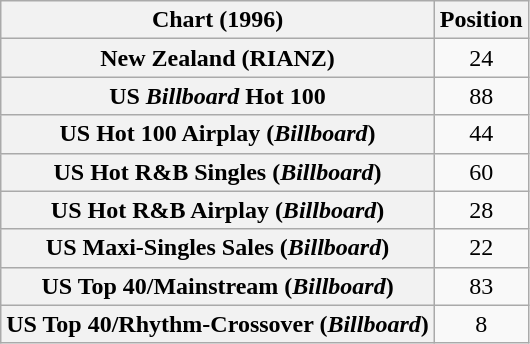<table class="wikitable sortable plainrowheaders" style="text-align:center">
<tr>
<th scope="col">Chart (1996)</th>
<th scope="col">Position</th>
</tr>
<tr>
<th scope="row">New Zealand (RIANZ)</th>
<td>24</td>
</tr>
<tr>
<th scope="row">US <em>Billboard</em> Hot 100</th>
<td>88</td>
</tr>
<tr>
<th scope="row">US Hot 100 Airplay (<em>Billboard</em>)</th>
<td>44</td>
</tr>
<tr>
<th scope="row">US Hot R&B Singles (<em>Billboard</em>)</th>
<td>60</td>
</tr>
<tr>
<th scope="row">US Hot R&B Airplay (<em>Billboard</em>)</th>
<td>28</td>
</tr>
<tr>
<th scope="row">US Maxi-Singles Sales (<em>Billboard</em>)</th>
<td>22</td>
</tr>
<tr>
<th scope="row">US Top 40/Mainstream (<em>Billboard</em>)</th>
<td>83</td>
</tr>
<tr>
<th scope="row">US Top 40/Rhythm-Crossover (<em>Billboard</em>)</th>
<td>8</td>
</tr>
</table>
